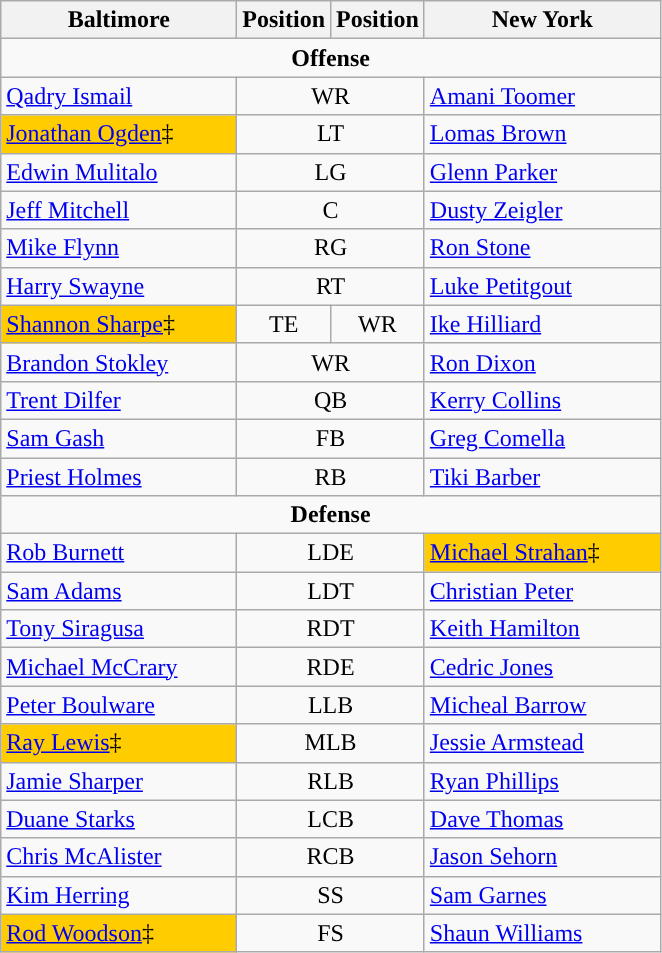<table class="wikitable">
<tr>
<th width="150px">Baltimore</th>
<th>Position</th>
<th>Position</th>
<th width="150px">New York</th>
</tr>
<tr>
<td colspan="4" style="text-align:center"><strong>Offense</strong></td>
</tr>
<tr>
<td><a href='#'>Qadry Ismail</a></td>
<td colspan="2" style="text-align:center">WR</td>
<td><a href='#'>Amani Toomer</a></td>
</tr>
<tr>
<td bgcolor="#FFCC00"><a href='#'>Jonathan Ogden</a>‡</td>
<td colspan="2" style="text-align:center">LT</td>
<td><a href='#'>Lomas Brown</a></td>
</tr>
<tr>
<td><a href='#'>Edwin Mulitalo</a></td>
<td colspan="2" style="text-align:center">LG</td>
<td><a href='#'>Glenn Parker</a></td>
</tr>
<tr>
<td><a href='#'>Jeff Mitchell</a></td>
<td colspan="2" style="text-align:center">C</td>
<td><a href='#'>Dusty Zeigler</a></td>
</tr>
<tr>
<td><a href='#'>Mike Flynn</a></td>
<td colspan="2" style="text-align:center">RG</td>
<td><a href='#'>Ron Stone</a></td>
</tr>
<tr>
<td><a href='#'>Harry Swayne</a></td>
<td colspan="2" style="text-align:center">RT</td>
<td><a href='#'>Luke Petitgout</a></td>
</tr>
<tr>
<td bgcolor="#FFCC00"><a href='#'>Shannon Sharpe</a>‡</td>
<td style="text-align:center">TE</td>
<td style="text-align:center">WR</td>
<td><a href='#'>Ike Hilliard</a></td>
</tr>
<tr>
<td><a href='#'>Brandon Stokley</a></td>
<td colspan="2" style="text-align:center">WR</td>
<td><a href='#'>Ron Dixon</a></td>
</tr>
<tr>
<td><a href='#'>Trent Dilfer</a></td>
<td colspan="2" style="text-align:center">QB</td>
<td><a href='#'>Kerry Collins</a></td>
</tr>
<tr>
<td><a href='#'>Sam Gash</a></td>
<td colspan="2" style="text-align:center">FB</td>
<td><a href='#'>Greg Comella</a></td>
</tr>
<tr>
<td><a href='#'>Priest Holmes</a></td>
<td colspan="2" style="text-align:center">RB</td>
<td><a href='#'>Tiki Barber</a></td>
</tr>
<tr>
<td colspan="4" style="text-align:center"><strong>Defense</strong></td>
</tr>
<tr>
<td><a href='#'>Rob Burnett</a></td>
<td colspan="2" style="text-align:center">LDE</td>
<td bgcolor="#FFCC00"><a href='#'>Michael Strahan</a>‡</td>
</tr>
<tr>
<td><a href='#'>Sam Adams</a></td>
<td colspan="2" style="text-align:center">LDT</td>
<td><a href='#'>Christian Peter</a></td>
</tr>
<tr>
<td><a href='#'>Tony Siragusa</a></td>
<td colspan="2" style="text-align:center">RDT</td>
<td><a href='#'>Keith Hamilton</a></td>
</tr>
<tr>
<td><a href='#'>Michael McCrary</a></td>
<td colspan="2" style="text-align:center">RDE</td>
<td><a href='#'>Cedric Jones</a></td>
</tr>
<tr>
<td><a href='#'>Peter Boulware</a></td>
<td colspan="2" style="text-align:center">LLB</td>
<td><a href='#'>Micheal Barrow</a></td>
</tr>
<tr>
<td bgcolor="#FFCC00"><a href='#'>Ray Lewis</a>‡</td>
<td colspan="2" style="text-align:center">MLB</td>
<td><a href='#'>Jessie Armstead</a></td>
</tr>
<tr>
<td><a href='#'>Jamie Sharper</a></td>
<td colspan="2" style="text-align:center">RLB</td>
<td><a href='#'>Ryan Phillips</a></td>
</tr>
<tr>
<td><a href='#'>Duane Starks</a></td>
<td colspan="2" style="text-align:center">LCB</td>
<td><a href='#'>Dave Thomas</a></td>
</tr>
<tr>
<td><a href='#'>Chris McAlister</a></td>
<td colspan="2" style="text-align:center">RCB</td>
<td><a href='#'>Jason Sehorn</a></td>
</tr>
<tr>
<td><a href='#'>Kim Herring</a></td>
<td colspan="2" style="text-align:center">SS</td>
<td><a href='#'>Sam Garnes</a></td>
</tr>
<tr>
<td bgcolor="#FFCC00"><a href='#'>Rod Woodson</a>‡</td>
<td colspan="2" style="text-align:center">FS</td>
<td><a href='#'>Shaun Williams</a></td>
</tr>
</table>
